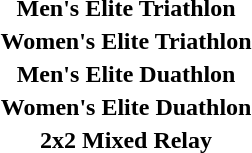<table>
<tr>
<td style="text-align:center;"><strong>Men's Elite Triathlon</strong></td>
<td></td>
<td></td>
<td></td>
</tr>
<tr>
<td style="text-align:center;"><strong>Women's Elite Triathlon</strong></td>
<td></td>
<td></td>
<td></td>
</tr>
<tr>
<td style="text-align:center;"><strong>Men's Elite Duathlon</strong></td>
<td></td>
<td></td>
<td></td>
</tr>
<tr>
<td style="text-align:center;"><strong>Women's Elite Duathlon</strong></td>
<td></td>
<td></td>
<td></td>
</tr>
<tr>
<td style="text-align:center;"><strong>2x2 Mixed Relay</strong></td>
<td></td>
<td></td>
<td></td>
</tr>
</table>
